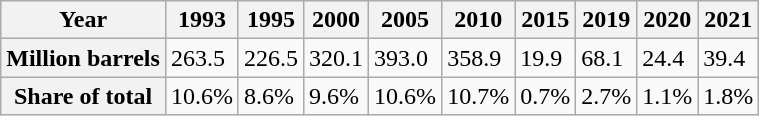<table class="wikitable">
<tr>
<th>Year</th>
<th>1993</th>
<th>1995</th>
<th>2000</th>
<th>2005</th>
<th>2010</th>
<th>2015</th>
<th>2019</th>
<th>2020</th>
<th>2021</th>
</tr>
<tr>
<th><strong>Million barrels</strong></th>
<td>263.5</td>
<td>226.5</td>
<td>320.1</td>
<td>393.0</td>
<td>358.9</td>
<td>19.9</td>
<td>68.1</td>
<td>24.4</td>
<td>39.4</td>
</tr>
<tr>
<th><strong>Share of total</strong></th>
<td>10.6%</td>
<td>8.6%</td>
<td>9.6%</td>
<td>10.6%</td>
<td>10.7%</td>
<td>0.7%</td>
<td>2.7%</td>
<td>1.1%</td>
<td>1.8%</td>
</tr>
</table>
